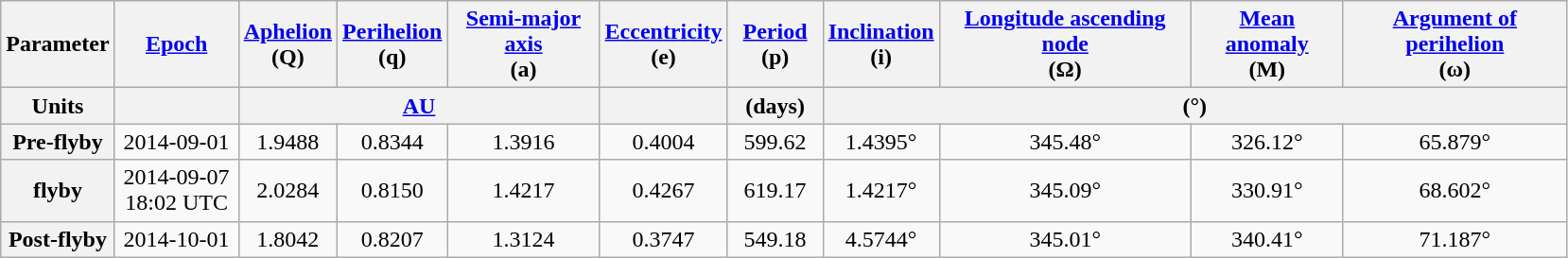<table class="wikitable" style="text-align: center;">
<tr>
<th width= 70>Parameter</th>
<th width= 80><a href='#'>Epoch</a></th>
<th width= 60><a href='#'>Aphelion</a><br>(Q)</th>
<th width= 60><a href='#'>Perihelion</a><br>(q)</th>
<th width=100><a href='#'>Semi-major axis</a><br>(a)</th>
<th width= 60><a href='#'>Eccentricity</a><br>(e)</th>
<th width= 60><a href='#'>Period</a><br>(p)</th>
<th width= 60><a href='#'>Inclination</a><br>(i)</th>
<th width=170><a href='#'>Longitude ascending node</a><br>(Ω)</th>
<th width=100><a href='#'>Mean anomaly</a><br>(M)</th>
<th width=150><a href='#'>Argument of perihelion</a><br>(ω)</th>
</tr>
<tr>
<th>Units</th>
<th></th>
<th colspan=3><a href='#'>AU</a></th>
<th></th>
<th>(days)</th>
<th colspan=4>(°)</th>
</tr>
<tr align=center>
<th>Pre-flyby</th>
<td>2014-09-01</td>
<td>1.9488</td>
<td>0.8344</td>
<td>1.3916</td>
<td>0.4004</td>
<td>599.62</td>
<td>1.4395°</td>
<td>345.48°</td>
<td>326.12°</td>
<td>65.879°</td>
</tr>
<tr align=center>
<th>flyby</th>
<td>2014-09-07 18:02 UTC</td>
<td>2.0284</td>
<td>0.8150</td>
<td>1.4217</td>
<td>0.4267</td>
<td>619.17</td>
<td>1.4217°</td>
<td>345.09°</td>
<td>330.91°</td>
<td>68.602°</td>
</tr>
<tr align=center>
<th>Post-flyby</th>
<td>2014-10-01</td>
<td>1.8042</td>
<td>0.8207</td>
<td>1.3124</td>
<td>0.3747</td>
<td>549.18</td>
<td>4.5744°</td>
<td>345.01°</td>
<td>340.41°</td>
<td>71.187°</td>
</tr>
</table>
